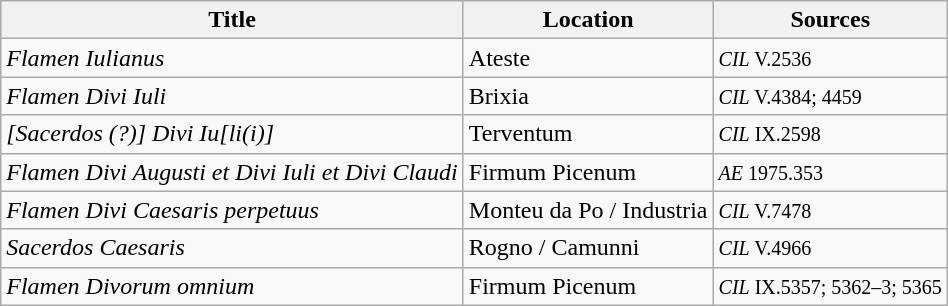<table class="wikitable">
<tr>
<th><strong>Title</strong></th>
<th><strong>Location</strong></th>
<th><strong>Sources</strong></th>
</tr>
<tr>
<td><em>Flamen Iulianus</em></td>
<td>Ateste</td>
<td><small><em>CIL</em> V.2536</small></td>
</tr>
<tr>
<td><em>Flamen Divi Iuli</em></td>
<td>Brixia</td>
<td><small><em>CIL</em> V.4384; 4459</small></td>
</tr>
<tr>
<td><em>[Sacerdos (?)] Divi Iu[li(i)]</em></td>
<td>Terventum</td>
<td><small><em>CIL</em> IX.2598</small></td>
</tr>
<tr>
<td><em>Flamen Divi Augusti et Divi Iuli et Divi Claudi</em></td>
<td>Firmum Picenum</td>
<td><small><em>AE</em> 1975.353</small></td>
</tr>
<tr>
<td><em>Flamen Divi Caesaris perpetuus</em></td>
<td>Monteu da Po / Industria</td>
<td><small><em>CIL</em> V.7478</small></td>
</tr>
<tr>
<td><em>Sacerdos Caesaris</em></td>
<td>Rogno / Camunni</td>
<td><small><em>CIL</em> V.4966</small></td>
</tr>
<tr>
<td><em>Flamen Divorum omnium</em></td>
<td>Firmum Picenum</td>
<td><small><em>CIL</em> IX.5357; 5362–3; 5365</small></td>
</tr>
</table>
